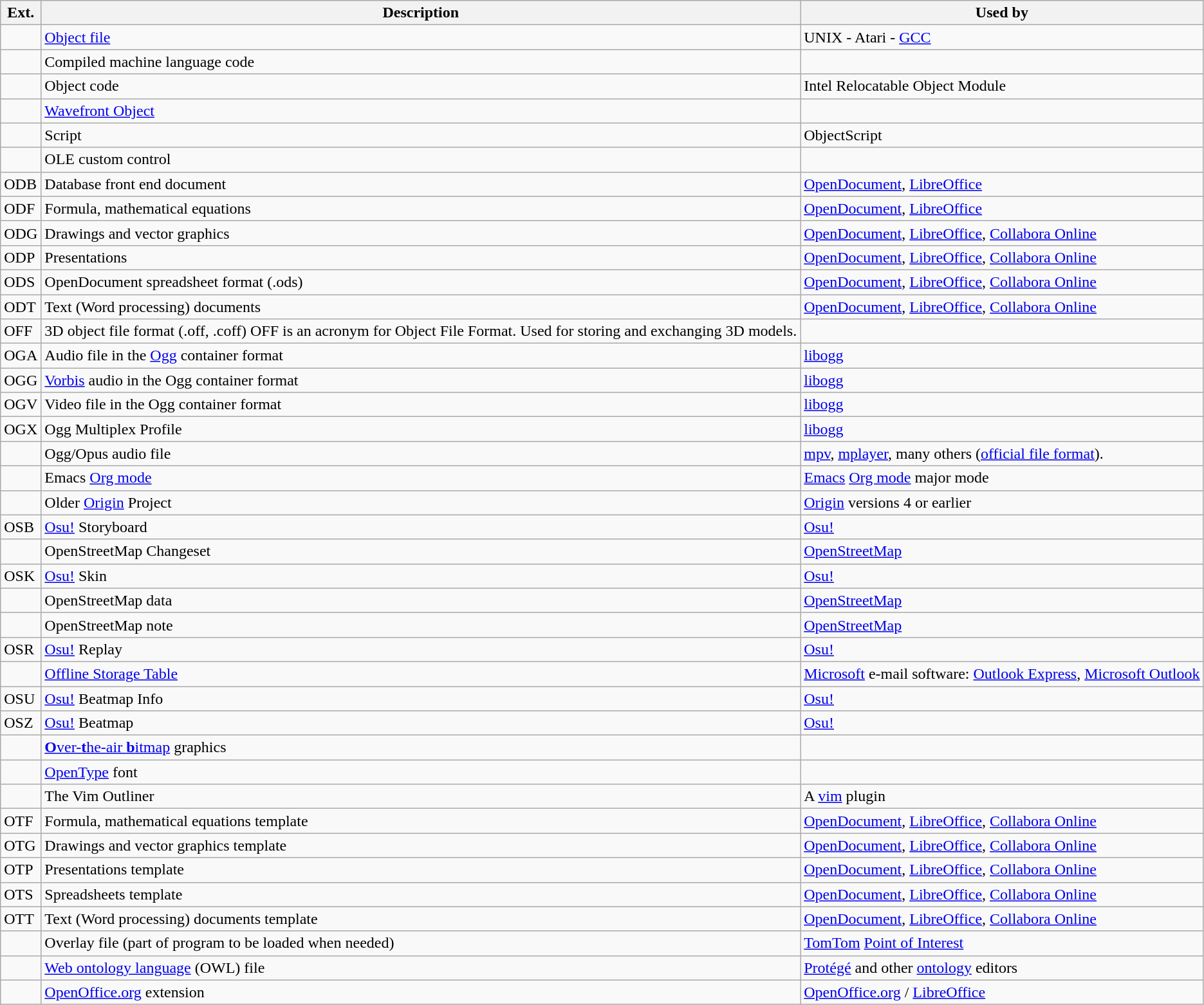<table class="wikitable">
<tr>
<th scope="col">Ext.</th>
<th scope="col">Description</th>
<th scope="col">Used by</th>
</tr>
<tr>
<td></td>
<td><a href='#'>Object file</a></td>
<td>UNIX - Atari - <a href='#'>GCC</a></td>
</tr>
<tr>
<td></td>
<td>Compiled machine language code</td>
<td></td>
</tr>
<tr>
<td></td>
<td>Object code</td>
<td>Intel Relocatable Object Module</td>
</tr>
<tr>
<td></td>
<td><a href='#'>Wavefront Object</a></td>
<td></td>
</tr>
<tr>
<td></td>
<td>Script</td>
<td>ObjectScript</td>
</tr>
<tr>
<td></td>
<td>OLE custom control</td>
<td></td>
</tr>
<tr>
<td>ODB</td>
<td>Database front end document</td>
<td><a href='#'>OpenDocument</a>, <a href='#'>LibreOffice</a></td>
</tr>
<tr>
<td>ODF</td>
<td>Formula, mathematical equations</td>
<td><a href='#'>OpenDocument</a>, <a href='#'>LibreOffice</a></td>
</tr>
<tr>
<td>ODG</td>
<td>Drawings and vector graphics</td>
<td><a href='#'>OpenDocument</a>, <a href='#'>LibreOffice</a>, <a href='#'>Collabora Online</a></td>
</tr>
<tr>
<td>ODP</td>
<td>Presentations</td>
<td><a href='#'>OpenDocument</a>, <a href='#'>LibreOffice</a>, <a href='#'>Collabora Online</a></td>
</tr>
<tr>
<td>ODS</td>
<td>OpenDocument spreadsheet format (.ods)</td>
<td><a href='#'>OpenDocument</a>, <a href='#'>LibreOffice</a>, <a href='#'>Collabora Online</a></td>
</tr>
<tr>
<td>ODT</td>
<td>Text (Word processing) documents</td>
<td><a href='#'>OpenDocument</a>, <a href='#'>LibreOffice</a>, <a href='#'>Collabora Online</a></td>
</tr>
<tr>
<td>OFF</td>
<td>3D object file format (.off, .coff) OFF is an acronym for Object File Format. Used for storing and exchanging 3D models.</td>
<td></td>
</tr>
<tr>
<td>OGA</td>
<td>Audio file in the <a href='#'>Ogg</a> container format</td>
<td><a href='#'>libogg</a></td>
</tr>
<tr>
<td>OGG</td>
<td><a href='#'>Vorbis</a> audio in the Ogg container format</td>
<td><a href='#'>libogg</a></td>
</tr>
<tr>
<td>OGV</td>
<td>Video file in the Ogg container format</td>
<td><a href='#'>libogg</a></td>
</tr>
<tr>
<td>OGX</td>
<td>Ogg Multiplex Profile</td>
<td><a href='#'>libogg</a></td>
</tr>
<tr>
<td></td>
<td>Ogg/Opus audio file</td>
<td><a href='#'>mpv</a>, <a href='#'>mplayer</a>, many others (<a href='#'>official file format</a>).</td>
</tr>
<tr>
<td></td>
<td>Emacs <a href='#'>Org mode</a></td>
<td><a href='#'>Emacs</a> <a href='#'>Org mode</a> major mode</td>
</tr>
<tr>
<td></td>
<td>Older <a href='#'>Origin</a> Project</td>
<td><a href='#'>Origin</a> versions 4 or earlier</td>
</tr>
<tr>
<td>OSB</td>
<td><a href='#'>Osu!</a> Storyboard</td>
<td><a href='#'>Osu!</a></td>
</tr>
<tr>
<td></td>
<td>OpenStreetMap Changeset</td>
<td><a href='#'>OpenStreetMap</a></td>
</tr>
<tr>
<td>OSK</td>
<td><a href='#'>Osu!</a> Skin</td>
<td><a href='#'>Osu!</a></td>
</tr>
<tr>
<td></td>
<td>OpenStreetMap data</td>
<td><a href='#'>OpenStreetMap</a></td>
</tr>
<tr>
<td></td>
<td>OpenStreetMap note</td>
<td><a href='#'>OpenStreetMap</a></td>
</tr>
<tr>
<td>OSR</td>
<td><a href='#'>Osu!</a> Replay</td>
<td><a href='#'>Osu!</a></td>
</tr>
<tr>
<td></td>
<td><a href='#'>Offline Storage Table</a></td>
<td><a href='#'>Microsoft</a> e-mail software: <a href='#'>Outlook Express</a>, <a href='#'>Microsoft Outlook</a></td>
</tr>
<tr>
<td>OSU</td>
<td><a href='#'>Osu!</a> Beatmap Info</td>
<td><a href='#'>Osu!</a></td>
</tr>
<tr>
<td>OSZ</td>
<td><a href='#'>Osu!</a> Beatmap</td>
<td><a href='#'>Osu!</a></td>
</tr>
<tr>
<td></td>
<td><a href='#'><strong>O</strong>ver-<strong>t</strong>he-air <strong>b</strong>itmap</a> graphics</td>
<td></td>
</tr>
<tr>
<td></td>
<td><a href='#'>OpenType</a> font</td>
<td></td>
</tr>
<tr>
<td></td>
<td>The Vim Outliner</td>
<td>A <a href='#'>vim</a> plugin</td>
</tr>
<tr>
<td>OTF</td>
<td>Formula, mathematical equations template</td>
<td><a href='#'>OpenDocument</a>, <a href='#'>LibreOffice</a>, <a href='#'>Collabora Online</a></td>
</tr>
<tr>
<td>OTG</td>
<td>Drawings and vector graphics template</td>
<td><a href='#'>OpenDocument</a>, <a href='#'>LibreOffice</a>, <a href='#'>Collabora Online</a></td>
</tr>
<tr>
<td>OTP</td>
<td>Presentations template</td>
<td><a href='#'>OpenDocument</a>, <a href='#'>LibreOffice</a>, <a href='#'>Collabora Online</a></td>
</tr>
<tr>
<td>OTS</td>
<td>Spreadsheets template</td>
<td><a href='#'>OpenDocument</a>, <a href='#'>LibreOffice</a>, <a href='#'>Collabora Online</a></td>
</tr>
<tr>
<td>OTT</td>
<td>Text (Word processing) documents template</td>
<td><a href='#'>OpenDocument</a>, <a href='#'>LibreOffice</a>, <a href='#'>Collabora Online</a></td>
</tr>
<tr>
<td></td>
<td>Overlay file (part of program to be loaded when needed)</td>
<td><a href='#'>TomTom</a> <a href='#'>Point of Interest</a></td>
</tr>
<tr>
<td></td>
<td><a href='#'>Web ontology language</a> (OWL) file</td>
<td><a href='#'>Protégé</a> and other <a href='#'>ontology</a> editors</td>
</tr>
<tr>
<td></td>
<td><a href='#'>OpenOffice.org</a> extension</td>
<td><a href='#'>OpenOffice.org</a> / <a href='#'>LibreOffice</a></td>
</tr>
</table>
